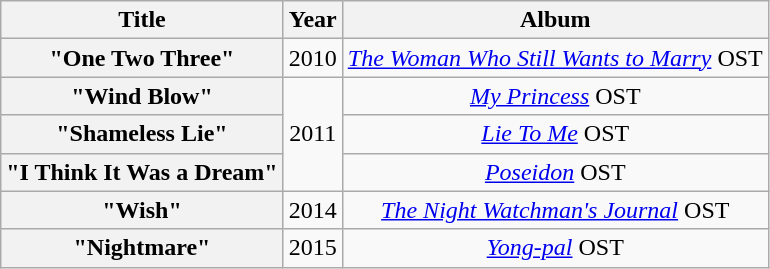<table class="wikitable plainrowheaders" style="text-align:center">
<tr>
<th scope="col">Title</th>
<th scope="col">Year</th>
<th scope="col">Album</th>
</tr>
<tr>
<th scope="row">"One Two Three"<br></th>
<td>2010</td>
<td><em><a href='#'>The Woman Who Still Wants to Marry</a></em> OST</td>
</tr>
<tr>
<th scope="row">"Wind Blow"</th>
<td rowspan="3">2011</td>
<td><em><a href='#'>My Princess</a></em> OST</td>
</tr>
<tr>
<th scope="row">"Shameless Lie"</th>
<td><em><a href='#'>Lie To Me</a></em> OST</td>
</tr>
<tr>
<th scope="row">"I Think It Was a Dream"</th>
<td><em><a href='#'>Poseidon</a></em> OST</td>
</tr>
<tr>
<th scope="row">"Wish"<br></th>
<td>2014</td>
<td><em><a href='#'>The Night Watchman's Journal</a></em> OST</td>
</tr>
<tr>
<th scope="row">"Nightmare"<br></th>
<td>2015</td>
<td><em><a href='#'>Yong-pal</a></em> OST</td>
</tr>
</table>
